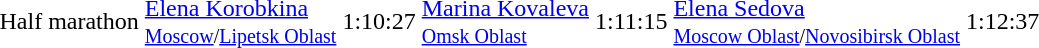<table>
<tr>
<td>Half marathon</td>
<td><a href='#'>Elena Korobkina</a><br><small><a href='#'>Moscow</a>/<a href='#'>Lipetsk Oblast</a></small></td>
<td>1:10:27</td>
<td><a href='#'>Marina Kovaleva</a><br><small><a href='#'>Omsk Oblast</a></small></td>
<td>1:11:15</td>
<td><a href='#'>Elena Sedova</a><br><small><a href='#'>Moscow Oblast</a>/<a href='#'>Novosibirsk Oblast</a></small></td>
<td>1:12:37</td>
</tr>
</table>
